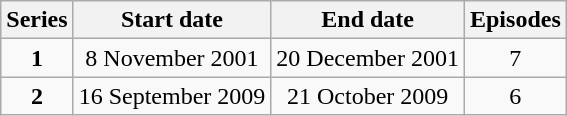<table class="wikitable" style="text-align:center;">
<tr>
<th>Series</th>
<th>Start date</th>
<th>End date</th>
<th>Episodes</th>
</tr>
<tr>
<td><strong>1</strong></td>
<td>8 November 2001</td>
<td>20 December 2001</td>
<td>7</td>
</tr>
<tr>
<td><strong>2</strong></td>
<td>16 September 2009</td>
<td>21 October 2009</td>
<td>6</td>
</tr>
</table>
